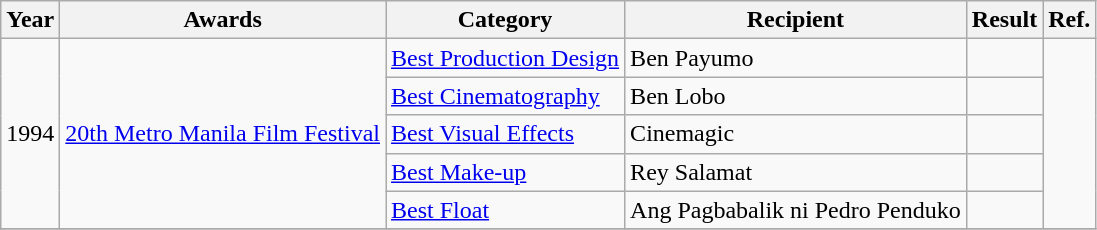<table class="wikitable">
<tr>
<th>Year</th>
<th>Awards</th>
<th>Category</th>
<th>Recipient</th>
<th>Result</th>
<th>Ref.</th>
</tr>
<tr>
<td rowspan="5">1994</td>
<td rowspan="5"><a href='#'>20th Metro Manila Film Festival</a></td>
<td><a href='#'>Best Production Design</a></td>
<td>Ben Payumo</td>
<td></td>
<td rowspan="5"></td>
</tr>
<tr>
<td><a href='#'>Best Cinematography</a></td>
<td>Ben Lobo</td>
<td></td>
</tr>
<tr>
<td><a href='#'>Best Visual Effects</a></td>
<td>Cinemagic</td>
<td></td>
</tr>
<tr>
<td><a href='#'>Best Make-up</a></td>
<td>Rey Salamat</td>
<td></td>
</tr>
<tr>
<td><a href='#'>Best Float</a></td>
<td>Ang Pagbabalik ni Pedro Penduko</td>
<td></td>
</tr>
<tr>
</tr>
</table>
